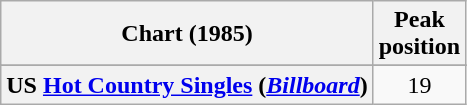<table class="wikitable sortable plainrowheaders" style="text-align:center">
<tr>
<th>Chart (1985)</th>
<th>Peak<br>position</th>
</tr>
<tr>
</tr>
<tr>
</tr>
<tr>
<th scope="row">US <a href='#'>Hot Country Singles</a> (<em><a href='#'>Billboard</a></em>)</th>
<td>19</td>
</tr>
</table>
